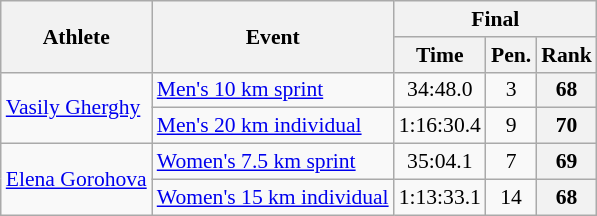<table class="wikitable" style="font-size:90%">
<tr>
<th rowspan="2">Athlete</th>
<th rowspan="2">Event</th>
<th colspan="3">Final</th>
</tr>
<tr>
<th>Time</th>
<th>Pen.</th>
<th>Rank</th>
</tr>
<tr>
<td rowspan=2><a href='#'>Vasily Gherghy</a></td>
<td><a href='#'>Men's 10 km sprint</a></td>
<td align="center">34:48.0</td>
<td align="center">3</td>
<th align="center">68</th>
</tr>
<tr>
<td><a href='#'>Men's 20 km individual</a></td>
<td align="center">1:16:30.4</td>
<td align="center">9</td>
<th align="center">70</th>
</tr>
<tr>
<td rowspan=2><a href='#'>Elena Gorohova</a></td>
<td><a href='#'>Women's 7.5 km sprint</a></td>
<td align="center">35:04.1</td>
<td align="center">7</td>
<th align="center">69</th>
</tr>
<tr>
<td><a href='#'>Women's 15 km individual</a></td>
<td align="center">1:13:33.1</td>
<td align="center">14</td>
<th align="center">68</th>
</tr>
</table>
